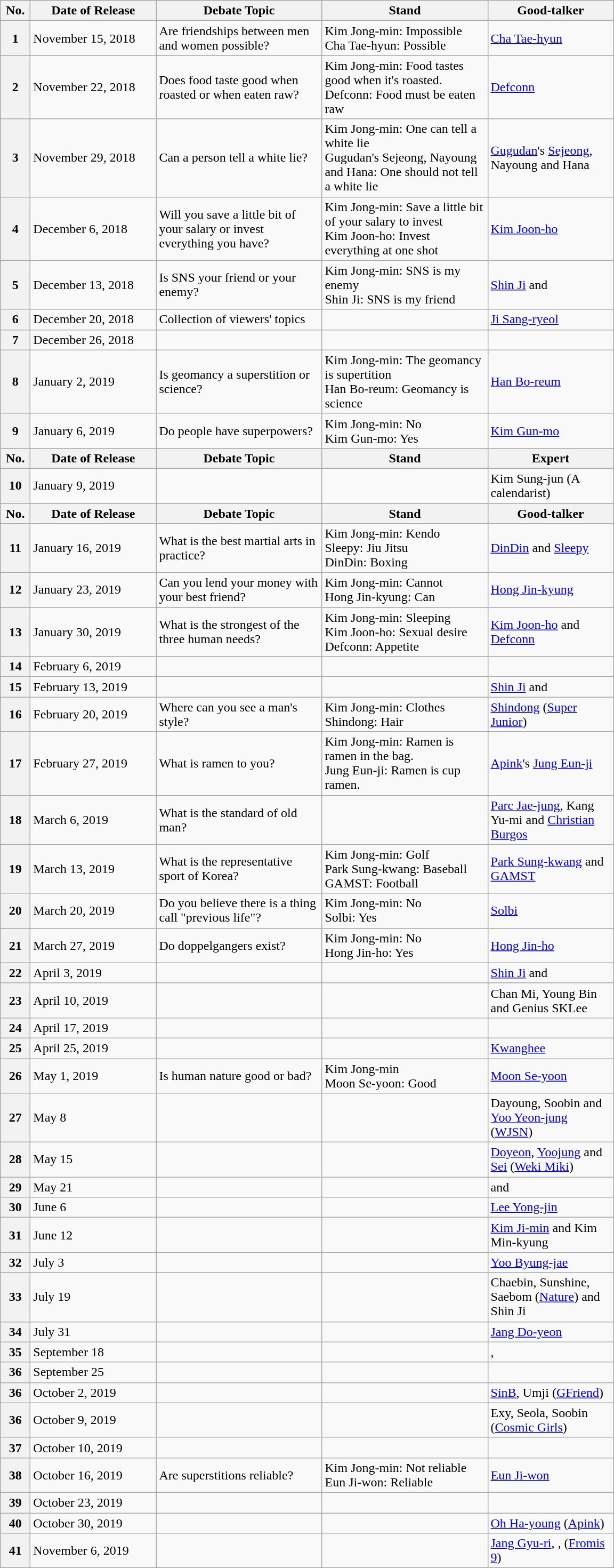<table class="wikitable">
<tr>
<th width=30>No.</th>
<th width=150>Date of Release</th>
<th width=200>Debate Topic</th>
<th width=200>Stand</th>
<th width=150>Good-talker</th>
</tr>
<tr>
<th>1</th>
<td>November 15, 2018</td>
<td>Are friendships between men and women possible?</td>
<td>Kim Jong-min: Impossible<br>Cha Tae-hyun: Possible</td>
<td><a href='#'>Cha Tae-hyun</a></td>
</tr>
<tr>
<th>2</th>
<td>November 22, 2018</td>
<td>Does food taste good when roasted or when eaten raw?</td>
<td>Kim Jong-min: Food tastes good when it's roasted.<br>Defconn: Food must be eaten raw</td>
<td><a href='#'>Defconn</a></td>
</tr>
<tr>
<th>3</th>
<td>November 29, 2018</td>
<td>Can a person tell a white lie?</td>
<td>Kim Jong-min: One can tell a white lie<br>Gugudan's Sejeong, Nayoung and Hana: One should not tell a white lie</td>
<td><a href='#'>Gugudan</a>'s <a href='#'>Sejeong</a>, Nayoung and Hana</td>
</tr>
<tr>
<th>4</th>
<td>December 6, 2018</td>
<td>Will you save a little bit of your salary or invest everything you have?</td>
<td>Kim Jong-min: Save a little bit of your salary to invest<br>Kim Joon-ho: Invest everything at one shot</td>
<td><a href='#'>Kim Joon-ho</a></td>
</tr>
<tr>
<th>5</th>
<td>December 13, 2018</td>
<td>Is SNS your friend or your enemy?</td>
<td>Kim Jong-min: SNS is my enemy<br>Shin Ji: SNS is my friend</td>
<td><a href='#'>Shin Ji</a> and </td>
</tr>
<tr>
<th>6</th>
<td>December 20, 2018</td>
<td>Collection of viewers' topics</td>
<td></td>
<td><a href='#'>Ji Sang-ryeol</a></td>
</tr>
<tr>
<th>7</th>
<td>December 26, 2018</td>
<td></td>
<td></td>
<td></td>
</tr>
<tr>
<th>8</th>
<td>January 2, 2019</td>
<td>Is geomancy a superstition or science?</td>
<td>Kim Jong-min: The geomancy is supertition<br>Han Bo-reum: Geomancy is science</td>
<td><a href='#'>Han Bo-reum</a></td>
</tr>
<tr>
<th>9</th>
<td>January 6, 2019</td>
<td>Do people have superpowers?</td>
<td>Kim Jong-min: No<br>Kim Gun-mo: Yes</td>
<td><a href='#'>Kim Gun-mo</a></td>
</tr>
<tr>
<th width="30">No.</th>
<th width="150">Date of Release</th>
<th width="200">Debate Topic</th>
<th width="200">Stand</th>
<th width="150">Expert</th>
</tr>
<tr>
<th>10</th>
<td>January 9, 2019</td>
<td></td>
<td></td>
<td>Kim Sung-jun (A calendarist)</td>
</tr>
<tr>
<th width=30>No.</th>
<th width=150>Date of Release</th>
<th width=200>Debate Topic</th>
<th width=200>Stand</th>
<th width=150>Good-talker</th>
</tr>
<tr>
<th>11</th>
<td>January 16, 2019</td>
<td>What is the best martial arts in practice?</td>
<td>Kim Jong-min: Kendo<br>Sleepy: Jiu Jitsu<br>DinDin: Boxing</td>
<td><a href='#'>DinDin</a> and <a href='#'>Sleepy</a></td>
</tr>
<tr>
<th>12</th>
<td>January 23, 2019</td>
<td>Can you lend your money with your best friend?</td>
<td>Kim Jong-min: Cannot<br>Hong Jin-kyung: Can</td>
<td><a href='#'>Hong Jin-kyung</a></td>
</tr>
<tr>
<th>13</th>
<td>January 30, 2019</td>
<td>What is the strongest of the three human needs?</td>
<td>Kim Jong-min: Sleeping<br>Kim Joon-ho: Sexual desire<br>Defconn: Appetite</td>
<td><a href='#'>Kim Joon-ho</a> and <a href='#'>Defconn</a></td>
</tr>
<tr>
<th>14</th>
<td>February 6, 2019</td>
<td></td>
<td></td>
<td></td>
</tr>
<tr>
<th>15</th>
<td>February 13, 2019</td>
<td></td>
<td></td>
<td><a href='#'>Shin Ji</a> and </td>
</tr>
<tr>
<th>16</th>
<td>February 20, 2019</td>
<td>Where can you see a man's style?</td>
<td>Kim Jong-min: Clothes<br>Shindong: Hair</td>
<td><a href='#'>Shindong</a> (<a href='#'>Super Junior</a>)</td>
</tr>
<tr>
<th>17</th>
<td>February 27, 2019</td>
<td>What is ramen to you?</td>
<td>Kim Jong-min: Ramen is ramen in the bag.<br>Jung Eun-ji: Ramen is cup ramen.</td>
<td><a href='#'>Apink</a>'s <a href='#'>Jung Eun-ji</a></td>
</tr>
<tr>
<th>18</th>
<td>March 6, 2019</td>
<td>What is the standard of old man?</td>
<td></td>
<td><a href='#'>Parc Jae-jung</a>, Kang Yu-mi and <a href='#'>Christian Burgos</a></td>
</tr>
<tr>
<th>19</th>
<td>March 13, 2019</td>
<td>What is the representative sport of Korea?</td>
<td>Kim Jong-min: Golf<br>Park Sung-kwang: Baseball<br>GAMST: Football</td>
<td><a href='#'>Park Sung-kwang</a> and <a href='#'>GAMST</a></td>
</tr>
<tr>
<th>20</th>
<td>March 20, 2019</td>
<td>Do you believe there is a thing call "previous life"?</td>
<td>Kim Jong-min: No<br>Solbi: Yes</td>
<td><a href='#'>Solbi</a></td>
</tr>
<tr>
<th>21</th>
<td>March 27, 2019</td>
<td>Do doppelgangers exist?</td>
<td>Kim Jong-min: No<br>Hong Jin-ho: Yes</td>
<td><a href='#'>Hong Jin-ho</a></td>
</tr>
<tr>
<th>22</th>
<td>April 3, 2019</td>
<td></td>
<td></td>
<td><a href='#'>Shin Ji</a> and </td>
</tr>
<tr>
<th>23</th>
<td>April 10, 2019</td>
<td></td>
<td></td>
<td>Chan Mi, Young Bin and Genius SKLee</td>
</tr>
<tr>
<th>24</th>
<td>April 17, 2019</td>
<td></td>
<td></td>
<td></td>
</tr>
<tr>
<th>25</th>
<td>April 25, 2019</td>
<td></td>
<td></td>
<td><a href='#'>Kwanghee</a></td>
</tr>
<tr>
<th>26</th>
<td>May 1, 2019</td>
<td>Is human nature good or bad?</td>
<td>Kim Jong-min<br>Moon Se-yoon: Good</td>
<td><a href='#'>Moon Se-yoon</a></td>
</tr>
<tr>
<th>27</th>
<td>May 8</td>
<td></td>
<td></td>
<td>Dayoung, Soobin and <a href='#'>Yoo Yeon-jung</a> (<a href='#'>WJSN</a>)</td>
</tr>
<tr>
<th>28</th>
<td>May 15</td>
<td></td>
<td></td>
<td><a href='#'>Doyeon</a>, <a href='#'>Yoojung</a> and <a href='#'>Sei</a> (<a href='#'>Weki Miki</a>)</td>
</tr>
<tr>
<th>29</th>
<td>May 21</td>
<td></td>
<td></td>
<td> and </td>
</tr>
<tr>
<th>30</th>
<td>June 6</td>
<td></td>
<td></td>
<td><a href='#'>Lee Yong-jin</a></td>
</tr>
<tr>
<th>31</th>
<td>June 12</td>
<td></td>
<td></td>
<td><a href='#'>Kim Ji-min</a> and Kim Min-kyung</td>
</tr>
<tr>
<th>32</th>
<td>July 3</td>
<td></td>
<td></td>
<td><a href='#'>Yoo Byung-jae</a></td>
</tr>
<tr>
<th>33</th>
<td>July 19</td>
<td></td>
<td></td>
<td>Chaebin, Sunshine, Saebom (<a href='#'>Nature</a>) and Shin Ji</td>
</tr>
<tr>
<th>34</th>
<td>July 31</td>
<td></td>
<td></td>
<td><a href='#'>Jang Do-yeon</a></td>
</tr>
<tr>
<th>35</th>
<td>September 18</td>
<td></td>
<td></td>
<td>, </td>
</tr>
<tr>
<th>36</th>
<td>September 25</td>
<td></td>
<td></td>
<td></td>
</tr>
<tr>
<th>36</th>
<td>October 2, 2019</td>
<td></td>
<td></td>
<td><a href='#'>SinB</a>, Umji (<a href='#'>GFriend</a>)</td>
</tr>
<tr>
<th>36</th>
<td>October 9, 2019</td>
<td></td>
<td></td>
<td>Exy, Seola, Soobin (<a href='#'>Cosmic Girls</a>)</td>
</tr>
<tr>
<th>37</th>
<td>October 10, 2019</td>
<td></td>
<td></td>
<td></td>
</tr>
<tr>
<th>38</th>
<td>October 16, 2019</td>
<td>Are superstitions reliable?</td>
<td>Kim Jong-min: Not reliable<br>Eun Ji-won: Reliable</td>
<td><a href='#'>Eun Ji-won</a></td>
</tr>
<tr>
<th>39</th>
<td>October 23, 2019</td>
<td></td>
<td></td>
<td></td>
</tr>
<tr>
<th>40</th>
<td>October 30, 2019</td>
<td></td>
<td></td>
<td><a href='#'>Oh Ha-young</a> (<a href='#'>Apink</a>)</td>
</tr>
<tr>
<th>41</th>
<td>November 6, 2019</td>
<td></td>
<td></td>
<td><a href='#'>Jang Gyu-ri</a>, ,  (<a href='#'>Fromis 9</a>)</td>
</tr>
</table>
